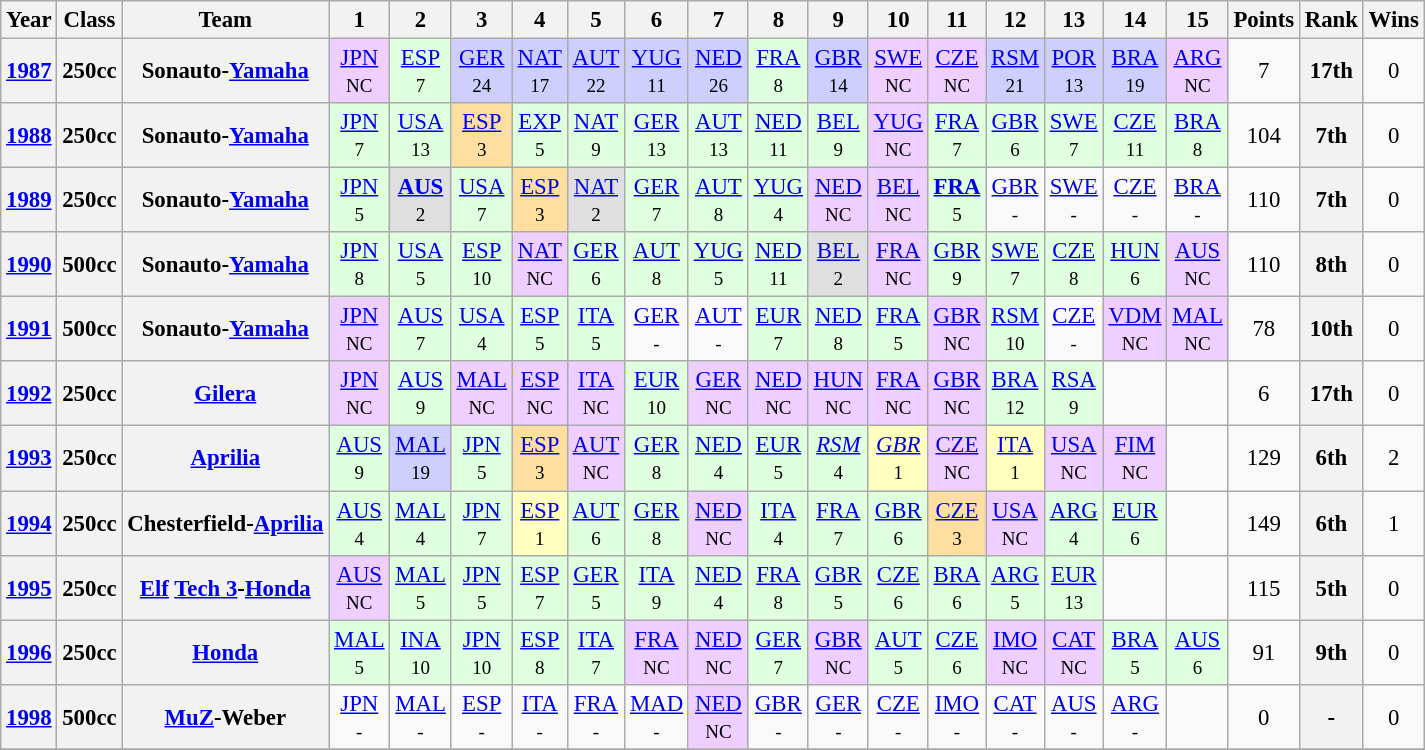<table class="wikitable" style="text-align:center; font-size:95%">
<tr>
<th>Year</th>
<th>Class</th>
<th>Team</th>
<th>1</th>
<th>2</th>
<th>3</th>
<th>4</th>
<th>5</th>
<th>6</th>
<th>7</th>
<th>8</th>
<th>9</th>
<th>10</th>
<th>11</th>
<th>12</th>
<th>13</th>
<th>14</th>
<th>15</th>
<th>Points</th>
<th>Rank</th>
<th>Wins</th>
</tr>
<tr>
<th><a href='#'>1987</a></th>
<th>250cc</th>
<th>Sonauto-<a href='#'>Yamaha</a></th>
<td style="background:#EFCFFF;"><a href='#'>JPN</a><br><small>NC</small></td>
<td style="background:#DFFFDF;"><a href='#'>ESP</a><br><small>7</small></td>
<td style="background:#CFCFFF;"><a href='#'>GER</a><br><small>24</small></td>
<td style="background:#CFCFFF;"><a href='#'>NAT</a><br><small>17</small></td>
<td style="background:#CFCFFF;"><a href='#'>AUT</a><br><small>22</small></td>
<td style="background:#CFCFFF;"><a href='#'>YUG</a><br><small>11</small></td>
<td style="background:#CFCFFF;"><a href='#'>NED</a><br><small>26</small></td>
<td style="background:#DFFFDF;"><a href='#'>FRA</a><br><small>8</small></td>
<td style="background:#CFCFFF;"><a href='#'>GBR</a><br><small>14</small></td>
<td style="background:#EFCFFF;"><a href='#'>SWE</a><br><small>NC</small></td>
<td style="background:#EFCFFF;"><a href='#'>CZE</a><br><small>NC</small></td>
<td style="background:#CFCFFF;"><a href='#'>RSM</a><br><small>21</small></td>
<td style="background:#CFCFFF;"><a href='#'>POR</a><br><small>13</small></td>
<td style="background:#CFCFFF;"><a href='#'>BRA</a><br><small>19</small></td>
<td style="background:#EFCFFF;"><a href='#'>ARG</a><br><small>NC</small></td>
<td>7</td>
<th>17th</th>
<td>0</td>
</tr>
<tr>
<th><a href='#'>1988</a></th>
<th>250cc</th>
<th>Sonauto-<a href='#'>Yamaha</a></th>
<td style="background:#DFFFDF;"><a href='#'>JPN</a><br><small>7</small></td>
<td style="background:#DFFFDF;"><a href='#'>USA</a><br><small>13</small></td>
<td style="background:#FFDF9F;"><a href='#'>ESP</a><br><small>3</small></td>
<td style="background:#DFFFDF;"><a href='#'>EXP</a><br><small>5</small></td>
<td style="background:#DFFFDF;"><a href='#'>NAT</a><br><small>9</small></td>
<td style="background:#DFFFDF;"><a href='#'>GER</a><br><small>13</small></td>
<td style="background:#DFFFDF;"><a href='#'>AUT</a><br><small>13</small></td>
<td style="background:#DFFFDF;"><a href='#'>NED</a><br><small>11</small></td>
<td style="background:#DFFFDF;"><a href='#'>BEL</a><br><small>9</small></td>
<td style="background:#EFCFFF;"><a href='#'>YUG</a><br><small>NC</small></td>
<td style="background:#DFFFDF;"><a href='#'>FRA</a><br><small>7</small></td>
<td style="background:#DFFFDF;"><a href='#'>GBR</a><br><small>6</small></td>
<td style="background:#DFFFDF;"><a href='#'>SWE</a><br><small>7</small></td>
<td style="background:#DFFFDF;"><a href='#'>CZE</a><br><small>11</small></td>
<td style="background:#DFFFDF;"><a href='#'>BRA</a><br><small>8</small></td>
<td>104</td>
<th>7th</th>
<td>0</td>
</tr>
<tr>
<th><a href='#'>1989</a></th>
<th>250cc</th>
<th>Sonauto-<a href='#'>Yamaha</a></th>
<td style="background:#DFFFDF;"><a href='#'>JPN</a><br><small>5</small></td>
<td style="background:#DFDFDF;"><strong><a href='#'>AUS</a></strong><br><small>2</small></td>
<td style="background:#DFFFDF;"><a href='#'>USA</a><br><small>7</small></td>
<td style="background:#FFDF9F;"><a href='#'>ESP</a><br><small>3</small></td>
<td style="background:#DFDFDF;"><a href='#'>NAT</a><br><small>2</small></td>
<td style="background:#DFFFDF;"><a href='#'>GER</a><br><small>7</small></td>
<td style="background:#DFFFDF;"><a href='#'>AUT</a><br><small>8</small></td>
<td style="background:#DFFFDF;"><a href='#'>YUG</a><br><small>4</small></td>
<td style="background:#EFCFFF;"><a href='#'>NED</a><br><small>NC</small></td>
<td style="background:#EFCFFF;"><a href='#'>BEL</a><br><small>NC</small></td>
<td style="background:#DFFFDF;"><strong><a href='#'>FRA</a></strong><br><small>5</small></td>
<td><a href='#'>GBR</a><br><small>-</small></td>
<td><a href='#'>SWE</a><br><small>-</small></td>
<td><a href='#'>CZE</a><br><small>-</small></td>
<td><a href='#'>BRA</a><br><small>-</small></td>
<td>110</td>
<th>7th</th>
<td>0</td>
</tr>
<tr>
<th><a href='#'>1990</a></th>
<th>500cc</th>
<th>Sonauto-<a href='#'>Yamaha</a></th>
<td style="background:#DFFFDF;"><a href='#'>JPN</a><br><small>8</small></td>
<td style="background:#DFFFDF;"><a href='#'>USA</a><br><small>5</small></td>
<td style="background:#DFFFDF;"><a href='#'>ESP</a><br><small>10</small></td>
<td style="background:#EFCFFF;"><a href='#'>NAT</a><br><small>NC</small></td>
<td style="background:#DFFFDF;"><a href='#'>GER</a><br><small>6</small></td>
<td style="background:#DFFFDF;"><a href='#'>AUT</a><br><small>8</small></td>
<td style="background:#DFFFDF;"><a href='#'>YUG</a><br><small>5</small></td>
<td style="background:#DFFFDF;"><a href='#'>NED</a><br><small>11</small></td>
<td style="background:#DFDFDF;"><a href='#'>BEL</a><br><small>2</small></td>
<td style="background:#EFCFFF;"><a href='#'>FRA</a><br><small>NC</small></td>
<td style="background:#DFFFDF;"><a href='#'>GBR</a><br><small>9</small></td>
<td style="background:#DFFFDF;"><a href='#'>SWE</a><br><small>7</small></td>
<td style="background:#DFFFDF;"><a href='#'>CZE</a><br><small>8</small></td>
<td style="background:#DFFFDF;"><a href='#'>HUN</a><br><small>6</small></td>
<td style="background:#EFCFFF;"><a href='#'>AUS</a><br><small>NC</small></td>
<td>110</td>
<th>8th</th>
<td>0</td>
</tr>
<tr>
<th><a href='#'>1991</a></th>
<th>500cc</th>
<th>Sonauto-<a href='#'>Yamaha</a></th>
<td style="background:#EFCFFF;"><a href='#'>JPN</a><br><small>NC</small></td>
<td style="background:#DFFFDF;"><a href='#'>AUS</a><br><small>7</small></td>
<td style="background:#DFFFDF;"><a href='#'>USA</a><br><small>4</small></td>
<td style="background:#DFFFDF;"><a href='#'>ESP</a><br><small>5</small></td>
<td style="background:#DFFFDF;"><a href='#'>ITA</a><br><small>5</small></td>
<td><a href='#'>GER</a><br><small>-</small></td>
<td><a href='#'>AUT</a><br><small>-</small></td>
<td style="background:#DFFFDF;"><a href='#'>EUR</a><br><small>7</small></td>
<td style="background:#DFFFDF;"><a href='#'>NED</a><br><small>8</small></td>
<td style="background:#DFFFDF;"><a href='#'>FRA</a><br><small>5</small></td>
<td style="background:#EFCFFF;"><a href='#'>GBR</a><br><small>NC</small></td>
<td style="background:#DFFFDF;"><a href='#'>RSM</a><br><small>10</small></td>
<td><a href='#'>CZE</a><br><small>-</small></td>
<td style="background:#EFCFFF;"><a href='#'>VDM</a><br><small>NC</small></td>
<td style="background:#EFCFFF;"><a href='#'>MAL</a><br><small>NC</small></td>
<td>78</td>
<th>10th</th>
<td>0</td>
</tr>
<tr>
<th><a href='#'>1992</a></th>
<th>250cc</th>
<th><a href='#'>Gilera</a></th>
<td style="background:#EFCFFF;"><a href='#'>JPN</a><br><small>NC</small></td>
<td style="background:#DFFFDF;"><a href='#'>AUS</a><br><small>9</small></td>
<td style="background:#EFCFFF;"><a href='#'>MAL</a><br><small>NC</small></td>
<td style="background:#EFCFFF;"><a href='#'>ESP</a><br><small>NC</small></td>
<td style="background:#EFCFFF;"><a href='#'>ITA</a><br><small>NC</small></td>
<td style="background:#DFFFDF;"><a href='#'>EUR</a><br><small>10</small></td>
<td style="background:#EFCFFF;"><a href='#'>GER</a><br><small>NC</small></td>
<td style="background:#EFCFFF;"><a href='#'>NED</a><br><small>NC</small></td>
<td style="background:#EFCFFF;"><a href='#'>HUN</a><br><small>NC</small></td>
<td style="background:#EFCFFF;"><a href='#'>FRA</a><br><small>NC</small></td>
<td style="background:#EFCFFF;"><a href='#'>GBR</a><br><small>NC</small></td>
<td style="background:#DFFFDF;"><a href='#'>BRA</a><br><small>12</small></td>
<td style="background:#DFFFDF;"><a href='#'>RSA</a><br><small>9</small></td>
<td></td>
<td></td>
<td>6</td>
<th>17th</th>
<td>0</td>
</tr>
<tr>
<th><a href='#'>1993</a></th>
<th>250cc</th>
<th><a href='#'>Aprilia</a></th>
<td style="background:#DFFFDF;"><a href='#'>AUS</a><br><small>9</small></td>
<td style="background:#CFCFFF;"><a href='#'>MAL</a><br><small>19</small></td>
<td style="background:#DFFFDF;"><a href='#'>JPN</a><br><small>5</small></td>
<td style="background:#FFDF9F;"><a href='#'>ESP</a><br><small>3</small></td>
<td style="background:#EFCFFF;"><a href='#'>AUT</a><br><small>NC</small></td>
<td style="background:#DFFFDF;"><a href='#'>GER</a><br><small>8</small></td>
<td style="background:#DFFFDF;"><a href='#'>NED</a><br><small>4</small></td>
<td style="background:#DFFFDF;"><a href='#'>EUR</a><br><small>5</small></td>
<td style="background:#DFFFDF;"><em><a href='#'>RSM</a></em><br><small>4</small></td>
<td style="background:#FFFFBF;"><em><a href='#'>GBR</a></em><br><small>1</small></td>
<td style="background:#EFCFFF;"><a href='#'>CZE</a><br><small>NC</small></td>
<td style="background:#FFFFBF;"><a href='#'>ITA</a><br><small>1</small></td>
<td style="background:#EFCFFF;"><a href='#'>USA</a><br><small>NC</small></td>
<td style="background:#EFCFFF;"><a href='#'>FIM</a><br><small>NC</small></td>
<td></td>
<td>129</td>
<th>6th</th>
<td>2</td>
</tr>
<tr>
<th><a href='#'>1994</a></th>
<th>250cc</th>
<th>Chesterfield-<a href='#'>Aprilia</a></th>
<td style="background:#DFFFDF;"><a href='#'>AUS</a><br><small>4</small></td>
<td style="background:#DFFFDF;"><a href='#'>MAL</a><br><small>4</small></td>
<td style="background:#DFFFDF;"><a href='#'>JPN</a><br><small>7</small></td>
<td style="background:#FFFFBF;"><a href='#'>ESP</a><br><small>1</small></td>
<td style="background:#DFFFDF;"><a href='#'>AUT</a><br><small>6</small></td>
<td style="background:#DFFFDF;"><a href='#'>GER</a><br><small>8</small></td>
<td style="background:#EFCFFF;"><a href='#'>NED</a><br><small>NC</small></td>
<td style="background:#DFFFDF;"><a href='#'>ITA</a><br><small>4</small></td>
<td style="background:#DFFFDF;"><a href='#'>FRA</a><br><small>7</small></td>
<td style="background:#DFFFDF;"><a href='#'>GBR</a><br><small>6</small></td>
<td style="background:#FFDF9F;"><a href='#'>CZE</a><br><small>3</small></td>
<td style="background:#EFCFFF;"><a href='#'>USA</a><br><small>NC</small></td>
<td style="background:#DFFFDF;"><a href='#'>ARG</a><br><small>4</small></td>
<td style="background:#DFFFDF;"><a href='#'>EUR</a><br><small>6</small></td>
<td></td>
<td>149</td>
<th>6th</th>
<td>1</td>
</tr>
<tr>
<th><a href='#'>1995</a></th>
<th>250cc</th>
<th><a href='#'>Elf</a> <a href='#'>Tech 3</a>-<a href='#'>Honda</a></th>
<td style="background:#EFCFFF;"><a href='#'>AUS</a><br><small>NC</small></td>
<td style="background:#DFFFDF;"><a href='#'>MAL</a><br><small>5</small></td>
<td style="background:#DFFFDF;"><a href='#'>JPN</a><br><small>5</small></td>
<td style="background:#DFFFDF;"><a href='#'>ESP</a><br><small>7</small></td>
<td style="background:#DFFFDF;"><a href='#'>GER</a><br><small>5</small></td>
<td style="background:#DFFFDF;"><a href='#'>ITA</a><br><small>9</small></td>
<td style="background:#DFFFDF;"><a href='#'>NED</a><br><small>4</small></td>
<td style="background:#DFFFDF;"><a href='#'>FRA</a><br><small>8</small></td>
<td style="background:#DFFFDF;"><a href='#'>GBR</a><br><small>5</small></td>
<td style="background:#DFFFDF;"><a href='#'>CZE</a><br><small>6</small></td>
<td style="background:#DFFFDF;"><a href='#'>BRA</a><br><small>6</small></td>
<td style="background:#DFFFDF;"><a href='#'>ARG</a><br><small>5</small></td>
<td style="background:#DFFFDF;"><a href='#'>EUR</a><br><small>13</small></td>
<td></td>
<td></td>
<td>115</td>
<th>5th</th>
<td>0</td>
</tr>
<tr>
<th><a href='#'>1996</a></th>
<th>250cc</th>
<th><a href='#'>Honda</a></th>
<td style="background:#DFFFDF;"><a href='#'>MAL</a><br><small>5</small></td>
<td style="background:#DFFFDF;"><a href='#'>INA</a><br><small>10</small></td>
<td style="background:#DFFFDF;"><a href='#'>JPN</a><br><small>10</small></td>
<td style="background:#DFFFDF;"><a href='#'>ESP</a><br><small>8</small></td>
<td style="background:#DFFFDF;"><a href='#'>ITA</a><br><small>7</small></td>
<td style="background:#EFCFFF;"><a href='#'>FRA</a><br><small>NC</small></td>
<td style="background:#EFCFFF;"><a href='#'>NED</a><br><small>NC</small></td>
<td style="background:#DFFFDF;"><a href='#'>GER</a><br><small>7</small></td>
<td style="background:#EFCFFF;"><a href='#'>GBR</a><br><small>NC</small></td>
<td style="background:#DFFFDF;"><a href='#'>AUT</a><br><small>5</small></td>
<td style="background:#DFFFDF;"><a href='#'>CZE</a><br><small>6</small></td>
<td style="background:#EFCFFF;"><a href='#'>IMO</a><br><small>NC</small></td>
<td style="background:#EFCFFF;"><a href='#'>CAT</a><br><small>NC</small></td>
<td style="background:#DFFFDF;"><a href='#'>BRA</a><br><small>5</small></td>
<td style="background:#DFFFDF;"><a href='#'>AUS</a><br><small>6</small></td>
<td>91</td>
<th>9th</th>
<td>0</td>
</tr>
<tr>
<th><a href='#'>1998</a></th>
<th>500cc</th>
<th><a href='#'>MuZ</a>-Weber</th>
<td><a href='#'>JPN</a><br><small>-</small></td>
<td><a href='#'>MAL</a><br><small>-</small></td>
<td><a href='#'>ESP</a><br><small>-</small></td>
<td><a href='#'>ITA</a><br><small>-</small></td>
<td><a href='#'>FRA</a><br><small>-</small></td>
<td><a href='#'>MAD</a><br><small>-</small></td>
<td style="background:#EFCFFF;"><a href='#'>NED</a><br><small>NC</small></td>
<td><a href='#'>GBR</a><br><small>-</small></td>
<td><a href='#'>GER</a><br><small>-</small></td>
<td><a href='#'>CZE</a><br><small>-</small></td>
<td><a href='#'>IMO</a><br><small>-</small></td>
<td><a href='#'>CAT</a><br><small>-</small></td>
<td><a href='#'>AUS</a><br><small>-</small></td>
<td><a href='#'>ARG</a><br><small>-</small></td>
<td></td>
<td>0</td>
<th>-</th>
<td>0</td>
</tr>
<tr>
</tr>
</table>
